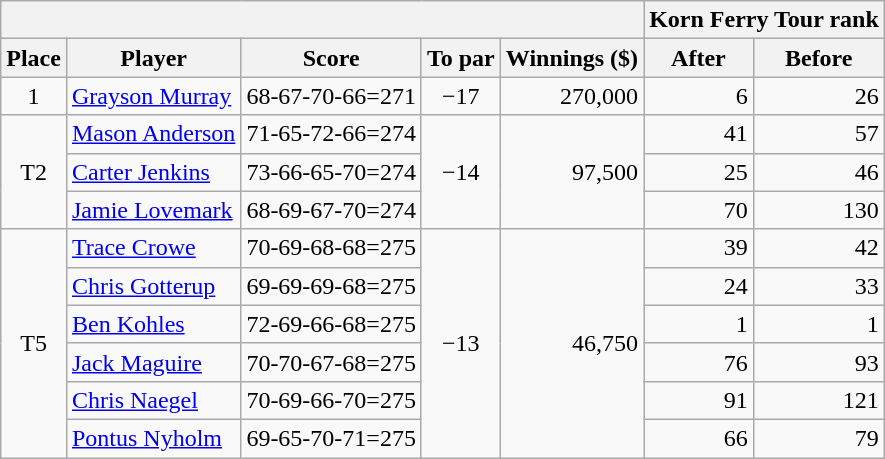<table class=wikitable>
<tr>
<th colspan=5></th>
<th colspan=2>Korn Ferry Tour rank</th>
</tr>
<tr>
<th>Place</th>
<th>Player</th>
<th>Score</th>
<th>To par</th>
<th>Winnings ($)</th>
<th>After</th>
<th>Before</th>
</tr>
<tr>
<td align=center>1</td>
<td> <a href='#'>Grayson Murray</a></td>
<td>68-67-70-66=271</td>
<td align=center>−17</td>
<td align=right>270,000</td>
<td align=right>6</td>
<td align=right>26</td>
</tr>
<tr>
<td rowspan=3 align=center>T2</td>
<td> <a href='#'>Mason Anderson</a></td>
<td>71-65-72-66=274</td>
<td rowspan=3 align=center>−14</td>
<td rowspan=3 align=right>97,500</td>
<td align=right>41</td>
<td align=right>57</td>
</tr>
<tr>
<td> <a href='#'>Carter Jenkins</a></td>
<td>73-66-65-70=274</td>
<td align=right>25</td>
<td align=right>46</td>
</tr>
<tr>
<td> <a href='#'>Jamie Lovemark</a></td>
<td>68-69-67-70=274</td>
<td align=right>70</td>
<td align=right>130</td>
</tr>
<tr>
<td rowspan=6 align=center>T5</td>
<td> <a href='#'>Trace Crowe</a></td>
<td>70-69-68-68=275</td>
<td rowspan=6 align=center>−13</td>
<td rowspan=6 align=right>46,750</td>
<td align=right>39</td>
<td align=right>42</td>
</tr>
<tr>
<td> <a href='#'>Chris Gotterup</a></td>
<td>69-69-69-68=275</td>
<td align=right>24</td>
<td align=right>33</td>
</tr>
<tr>
<td> <a href='#'>Ben Kohles</a></td>
<td>72-69-66-68=275</td>
<td align=right>1</td>
<td align=right>1</td>
</tr>
<tr>
<td> <a href='#'>Jack Maguire</a></td>
<td>70-70-67-68=275</td>
<td align=right>76</td>
<td align=right>93</td>
</tr>
<tr>
<td> <a href='#'>Chris Naegel</a></td>
<td>70-69-66-70=275</td>
<td align=right>91</td>
<td align=right>121</td>
</tr>
<tr>
<td> <a href='#'>Pontus Nyholm</a></td>
<td>69-65-70-71=275</td>
<td align=right>66</td>
<td align=right>79</td>
</tr>
</table>
